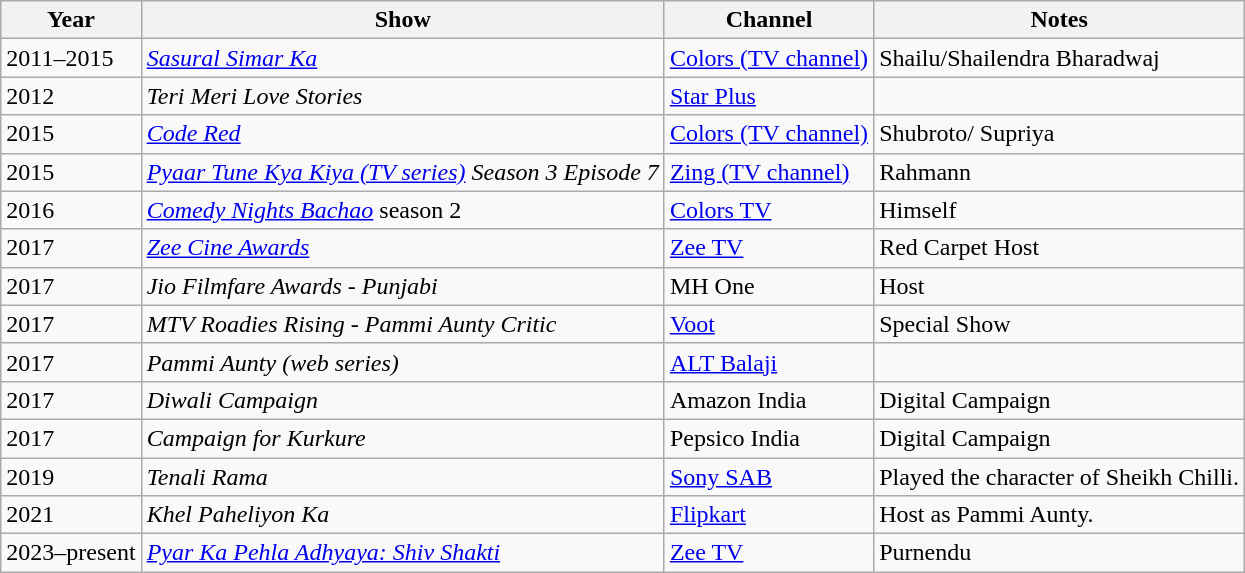<table class="wikitable">
<tr>
<th>Year</th>
<th>Show</th>
<th>Channel</th>
<th>Notes</th>
</tr>
<tr>
<td>2011–2015</td>
<td><em><a href='#'>Sasural Simar Ka</a></em></td>
<td><a href='#'>Colors (TV channel)</a></td>
<td>Shailu/Shailendra Bharadwaj</td>
</tr>
<tr>
<td>2012</td>
<td><em>Teri Meri Love Stories</em></td>
<td><a href='#'>Star Plus</a></td>
<td></td>
</tr>
<tr>
<td>2015</td>
<td><em><a href='#'>Code Red</a></em></td>
<td><a href='#'>Colors (TV channel)</a></td>
<td>Shubroto/ Supriya</td>
</tr>
<tr>
<td>2015</td>
<td><em><a href='#'>Pyaar Tune Kya Kiya (TV series)</a> Season 3 Episode 7</em></td>
<td><a href='#'>Zing (TV channel)</a></td>
<td>Rahmann</td>
</tr>
<tr>
<td>2016</td>
<td><em><a href='#'>Comedy Nights Bachao</a></em> season 2</td>
<td><a href='#'>Colors TV</a></td>
<td>Himself</td>
</tr>
<tr>
<td>2017</td>
<td><em><a href='#'>Zee Cine Awards</a></em></td>
<td><a href='#'>Zee TV</a></td>
<td>Red Carpet Host</td>
</tr>
<tr>
<td>2017</td>
<td><em>Jio Filmfare Awards - Punjabi</em></td>
<td>MH One</td>
<td>Host</td>
</tr>
<tr>
<td>2017</td>
<td><em>MTV Roadies Rising - Pammi Aunty Critic</em></td>
<td><a href='#'>Voot</a></td>
<td>Special Show </td>
</tr>
<tr>
<td>2017</td>
<td><em>Pammi Aunty (web series)</em></td>
<td><a href='#'>ALT Balaji</a></td>
<td></td>
</tr>
<tr>
<td>2017</td>
<td><em>Diwali Campaign</em></td>
<td>Amazon India</td>
<td>Digital Campaign </td>
</tr>
<tr>
<td>2017</td>
<td><em>Campaign for Kurkure</em></td>
<td>Pepsico India</td>
<td>Digital Campaign </td>
</tr>
<tr>
<td>2019</td>
<td><em>Tenali Rama</em></td>
<td><a href='#'>Sony SAB</a></td>
<td>Played the character of Sheikh Chilli.</td>
</tr>
<tr>
<td>2021</td>
<td><em>Khel Paheliyon Ka</em></td>
<td><a href='#'>Flipkart</a></td>
<td>Host as Pammi Aunty.</td>
</tr>
<tr>
<td>2023–present</td>
<td><em><a href='#'>Pyar Ka Pehla Adhyaya: Shiv Shakti</a></em></td>
<td><a href='#'>Zee TV</a></td>
<td>Purnendu</td>
</tr>
</table>
